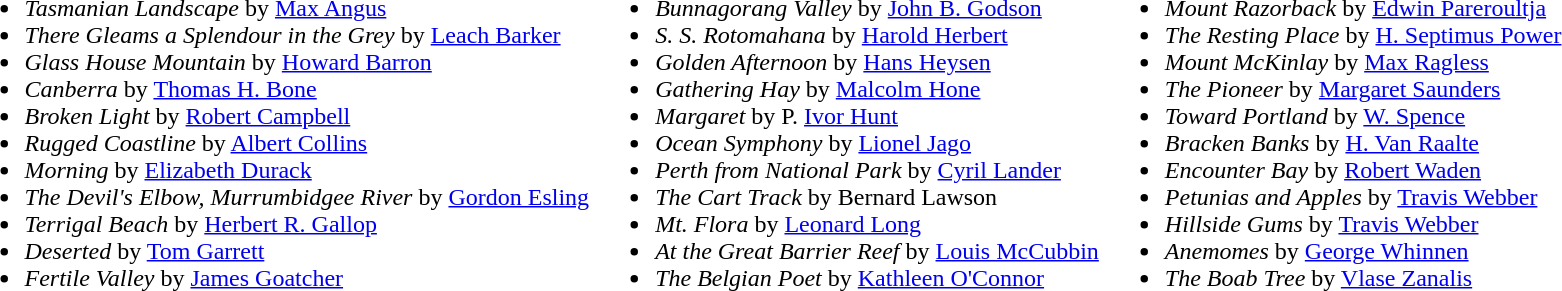<table>
<tr valign=top>
<td><br><ul><li><em>Tasmanian Landscape</em> by <a href='#'>Max Angus</a></li><li><em>There Gleams a Splendour in the Grey</em> by <a href='#'>Leach Barker</a></li><li><em>Glass House Mountain</em> by <a href='#'>Howard Barron</a></li><li><em>Canberra</em> by <a href='#'>Thomas H. Bone</a></li><li><em>Broken Light</em> by <a href='#'>Robert Campbell</a></li><li><em>Rugged Coastline</em> by <a href='#'>Albert Collins</a></li><li><em>Morning</em> by <a href='#'>Elizabeth Durack</a></li><li><em>The Devil's Elbow, Murrumbidgee River</em> by <a href='#'>Gordon Esling</a></li><li><em>Terrigal Beach</em> by <a href='#'>Herbert R. Gallop</a></li><li><em>Deserted</em> by <a href='#'>Tom Garrett</a></li><li><em>Fertile Valley</em> by <a href='#'>James Goatcher</a></li></ul></td>
<td><br><ul><li><em>Bunnagorang Valley</em> by <a href='#'>John B. Godson</a></li><li><em>S. S. Rotomahana</em> by <a href='#'>Harold Herbert</a></li><li><em>Golden Afternoon</em> by <a href='#'>Hans Heysen</a></li><li><em>Gathering Hay</em> by <a href='#'>Malcolm Hone</a></li><li><em>Margaret</em> by P. <a href='#'>Ivor Hunt</a></li><li><em>Ocean Symphony</em> by <a href='#'>Lionel Jago</a></li><li><em>Perth from National Park</em> by <a href='#'>Cyril Lander</a></li><li><em>The Cart Track</em> by Bernard Lawson</li><li><em>Mt. Flora</em> by <a href='#'>Leonard Long</a></li><li><em>At the Great Barrier Reef</em> by <a href='#'>Louis McCubbin</a></li><li><em>The Belgian Poet</em> by <a href='#'>Kathleen O'Connor</a></li></ul></td>
<td><br><ul><li><em>Mount Razorback</em> by <a href='#'>Edwin Pareroultja</a></li><li><em>The Resting Place</em> by <a href='#'>H. Septimus Power</a></li><li><em>Mount McKinlay</em> by <a href='#'>Max Ragless</a></li><li><em>The Pioneer</em> by <a href='#'>Margaret Saunders</a></li><li><em>Toward Portland</em> by <a href='#'>W. Spence</a></li><li><em>Bracken Banks</em> by <a href='#'>H. Van Raalte</a></li><li><em>Encounter Bay</em> by <a href='#'>Robert Waden</a></li><li><em>Petunias and Apples</em> by <a href='#'>Travis Webber</a></li><li><em>Hillside Gums</em> by <a href='#'>Travis Webber</a></li><li><em>Anemomes</em> by <a href='#'>George Whinnen</a></li><li><em>The Boab Tree</em> by <a href='#'>Vlase Zanalis</a></li></ul></td>
</tr>
</table>
